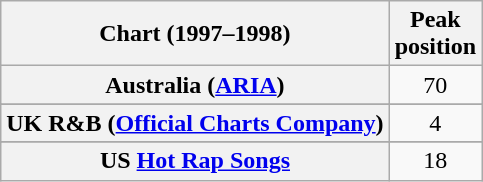<table class="wikitable sortable plainrowheaders">
<tr>
<th scope="col">Chart (1997–1998)</th>
<th scope="col">Peak<br>position</th>
</tr>
<tr>
<th scope="row">Australia (<a href='#'>ARIA</a>)</th>
<td align="center">70</td>
</tr>
<tr>
</tr>
<tr>
</tr>
<tr>
<th scope="row">UK R&B (<a href='#'>Official Charts Company</a>)</th>
<td style="text-align:center;">4</td>
</tr>
<tr>
</tr>
<tr>
</tr>
<tr>
<th scope="row">US <a href='#'>Hot Rap Songs</a></th>
<td style="text-align:center;">18</td>
</tr>
</table>
